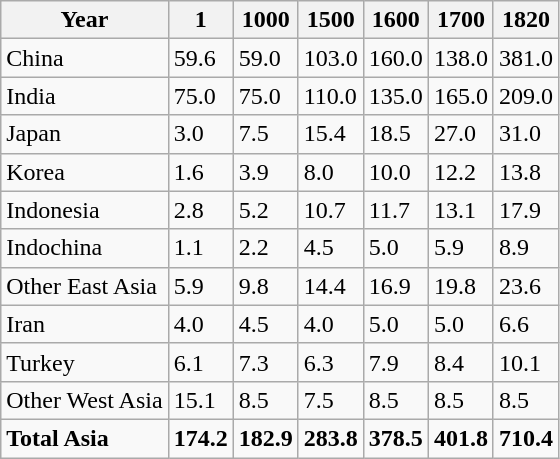<table class="wikitable">
<tr>
<th><strong>Year</strong></th>
<th>1</th>
<th>1000</th>
<th>1500</th>
<th>1600</th>
<th>1700</th>
<th>1820</th>
</tr>
<tr>
<td>China</td>
<td>59.6</td>
<td>59.0</td>
<td>103.0</td>
<td>160.0</td>
<td>138.0</td>
<td>381.0</td>
</tr>
<tr>
<td>India</td>
<td>75.0</td>
<td>75.0</td>
<td>110.0</td>
<td>135.0</td>
<td>165.0</td>
<td>209.0</td>
</tr>
<tr>
<td>Japan</td>
<td>3.0</td>
<td>7.5</td>
<td>15.4</td>
<td>18.5</td>
<td>27.0</td>
<td>31.0</td>
</tr>
<tr>
<td>Korea</td>
<td>1.6</td>
<td>3.9</td>
<td>8.0</td>
<td>10.0</td>
<td>12.2</td>
<td>13.8</td>
</tr>
<tr>
<td>Indonesia</td>
<td>2.8</td>
<td>5.2</td>
<td>10.7</td>
<td>11.7</td>
<td>13.1</td>
<td>17.9</td>
</tr>
<tr>
<td>Indochina</td>
<td>1.1</td>
<td>2.2</td>
<td>4.5</td>
<td>5.0</td>
<td>5.9</td>
<td>8.9</td>
</tr>
<tr>
<td>Other East Asia</td>
<td>5.9</td>
<td>9.8</td>
<td>14.4</td>
<td>16.9</td>
<td>19.8</td>
<td>23.6</td>
</tr>
<tr>
<td>Iran</td>
<td>4.0</td>
<td>4.5</td>
<td>4.0</td>
<td>5.0</td>
<td>5.0</td>
<td>6.6</td>
</tr>
<tr>
<td>Turkey</td>
<td>6.1</td>
<td>7.3</td>
<td>6.3</td>
<td>7.9</td>
<td>8.4</td>
<td>10.1</td>
</tr>
<tr>
<td>Other West Asia</td>
<td>15.1</td>
<td>8.5</td>
<td>7.5</td>
<td>8.5</td>
<td>8.5</td>
<td>8.5</td>
</tr>
<tr>
<td><strong>Total Asia</strong></td>
<td><strong>174.2</strong></td>
<td><strong>182.9</strong></td>
<td><strong>283.8</strong></td>
<td><strong>378.5</strong></td>
<td><strong>401.8</strong></td>
<td><strong>710.4</strong></td>
</tr>
</table>
